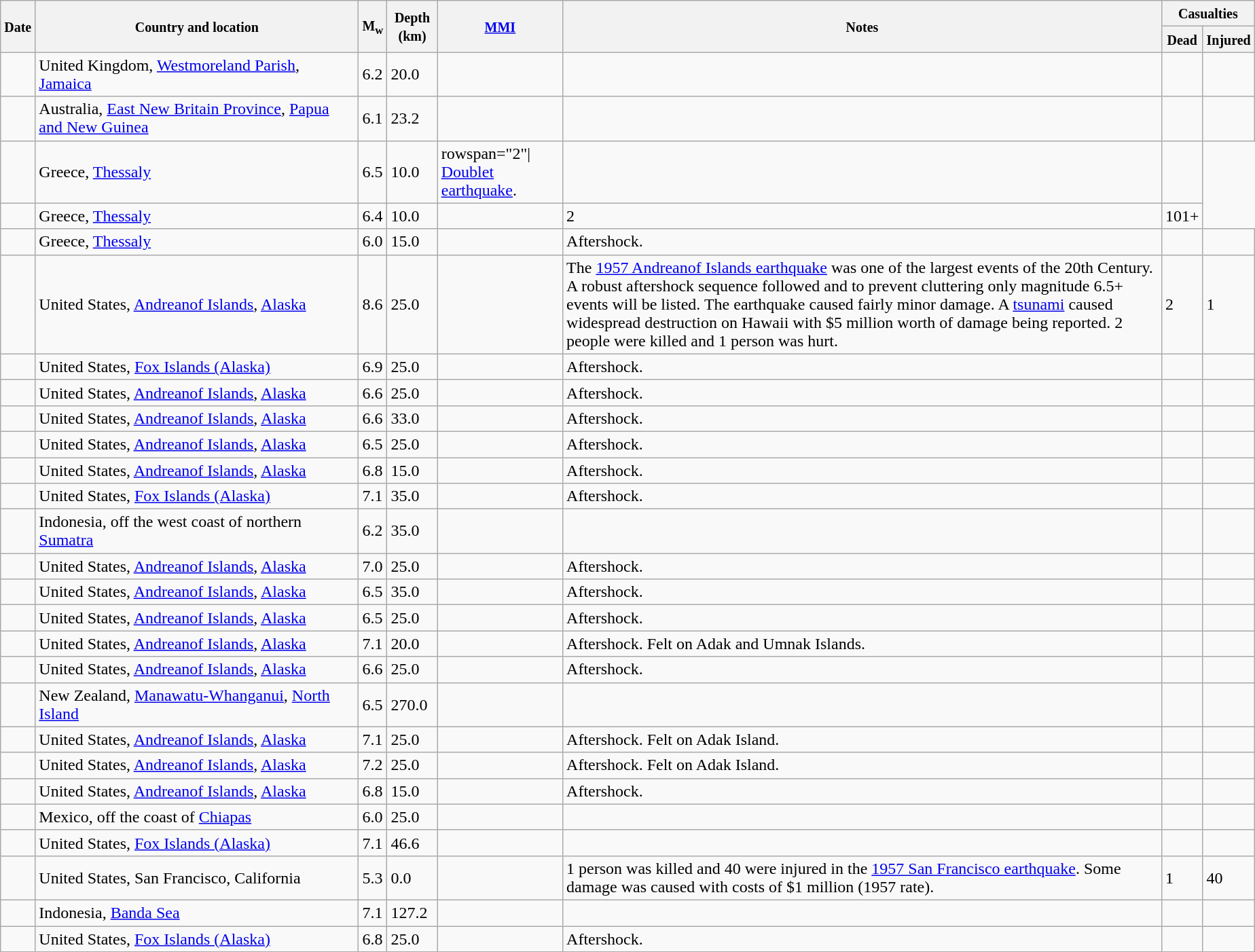<table class="wikitable sortable sort-under" style="border:1px black; margin-left:1em;">
<tr>
<th rowspan="2"><small>Date</small></th>
<th rowspan="2" style="width: 310px"><small>Country and location</small></th>
<th rowspan="2"><small>M<sub>w</sub></small></th>
<th rowspan="2"><small>Depth (km)</small></th>
<th rowspan="2"><small><a href='#'>MMI</a></small></th>
<th rowspan="2" class="unsortable"><small>Notes</small></th>
<th colspan="2"><small>Casualties</small></th>
</tr>
<tr>
<th><small>Dead</small></th>
<th><small>Injured</small></th>
</tr>
<tr>
<td></td>
<td>United Kingdom, <a href='#'>Westmoreland Parish</a>, <a href='#'>Jamaica</a></td>
<td>6.2</td>
<td>20.0</td>
<td></td>
<td></td>
<td></td>
<td></td>
</tr>
<tr>
<td></td>
<td>Australia, <a href='#'>East New Britain Province</a>, <a href='#'>Papua and New Guinea</a></td>
<td>6.1</td>
<td>23.2</td>
<td></td>
<td></td>
<td></td>
<td></td>
</tr>
<tr>
<td></td>
<td>Greece, <a href='#'>Thessaly</a></td>
<td>6.5</td>
<td>10.0</td>
<td>rowspan="2"| <a href='#'>Doublet earthquake</a>.</td>
<td></td>
<td></td>
</tr>
<tr>
<td></td>
<td>Greece, <a href='#'>Thessaly</a></td>
<td>6.4</td>
<td>10.0</td>
<td></td>
<td>2</td>
<td>101+</td>
</tr>
<tr>
<td></td>
<td>Greece, <a href='#'>Thessaly</a></td>
<td>6.0</td>
<td>15.0</td>
<td></td>
<td>Aftershock.</td>
<td></td>
<td></td>
</tr>
<tr>
<td></td>
<td>United States, <a href='#'>Andreanof Islands</a>, <a href='#'>Alaska</a></td>
<td>8.6</td>
<td>25.0</td>
<td></td>
<td>The <a href='#'>1957 Andreanof Islands earthquake</a> was one of the largest events of the 20th Century. A robust aftershock sequence followed and to prevent cluttering only magnitude 6.5+ events will be listed. The earthquake caused fairly minor damage. A <a href='#'>tsunami</a> caused widespread destruction on Hawaii with $5 million worth of damage being reported. 2 people were killed and 1 person was hurt.</td>
<td>2</td>
<td>1</td>
</tr>
<tr>
<td></td>
<td>United States, <a href='#'>Fox Islands (Alaska)</a></td>
<td>6.9</td>
<td>25.0</td>
<td></td>
<td>Aftershock.</td>
<td></td>
<td></td>
</tr>
<tr>
<td></td>
<td>United States, <a href='#'>Andreanof Islands</a>, <a href='#'>Alaska</a></td>
<td>6.6</td>
<td>25.0</td>
<td></td>
<td>Aftershock.</td>
<td></td>
<td></td>
</tr>
<tr>
<td></td>
<td>United States, <a href='#'>Andreanof Islands</a>, <a href='#'>Alaska</a></td>
<td>6.6</td>
<td>33.0</td>
<td></td>
<td>Aftershock.</td>
<td></td>
<td></td>
</tr>
<tr>
<td></td>
<td>United States, <a href='#'>Andreanof Islands</a>, <a href='#'>Alaska</a></td>
<td>6.5</td>
<td>25.0</td>
<td></td>
<td>Aftershock.</td>
<td></td>
<td></td>
</tr>
<tr>
<td></td>
<td>United States, <a href='#'>Andreanof Islands</a>, <a href='#'>Alaska</a></td>
<td>6.8</td>
<td>15.0</td>
<td></td>
<td>Aftershock.</td>
<td></td>
<td></td>
</tr>
<tr>
<td></td>
<td>United States, <a href='#'>Fox Islands (Alaska)</a></td>
<td>7.1</td>
<td>35.0</td>
<td></td>
<td>Aftershock.</td>
<td></td>
<td></td>
</tr>
<tr>
<td></td>
<td>Indonesia, off the west coast of northern <a href='#'>Sumatra</a></td>
<td>6.2</td>
<td>35.0</td>
<td></td>
<td></td>
<td></td>
<td></td>
</tr>
<tr>
<td></td>
<td>United States, <a href='#'>Andreanof Islands</a>, <a href='#'>Alaska</a></td>
<td>7.0</td>
<td>25.0</td>
<td></td>
<td>Aftershock.</td>
<td></td>
<td></td>
</tr>
<tr>
<td></td>
<td>United States, <a href='#'>Andreanof Islands</a>, <a href='#'>Alaska</a></td>
<td>6.5</td>
<td>35.0</td>
<td></td>
<td>Aftershock.</td>
<td></td>
<td></td>
</tr>
<tr>
<td></td>
<td>United States, <a href='#'>Andreanof Islands</a>, <a href='#'>Alaska</a></td>
<td>6.5</td>
<td>25.0</td>
<td></td>
<td>Aftershock.</td>
<td></td>
<td></td>
</tr>
<tr>
<td></td>
<td>United States, <a href='#'>Andreanof Islands</a>, <a href='#'>Alaska</a></td>
<td>7.1</td>
<td>20.0</td>
<td></td>
<td>Aftershock. Felt on Adak and Umnak Islands.</td>
<td></td>
<td></td>
</tr>
<tr>
<td></td>
<td>United States, <a href='#'>Andreanof Islands</a>, <a href='#'>Alaska</a></td>
<td>6.6</td>
<td>25.0</td>
<td></td>
<td>Aftershock.</td>
<td></td>
<td></td>
</tr>
<tr>
<td></td>
<td>New Zealand, <a href='#'>Manawatu-Whanganui</a>, <a href='#'>North Island</a></td>
<td>6.5</td>
<td>270.0</td>
<td></td>
<td></td>
<td></td>
<td></td>
</tr>
<tr>
<td></td>
<td>United States, <a href='#'>Andreanof Islands</a>, <a href='#'>Alaska</a></td>
<td>7.1</td>
<td>25.0</td>
<td></td>
<td>Aftershock. Felt on Adak Island.</td>
<td></td>
<td></td>
</tr>
<tr>
<td></td>
<td>United States, <a href='#'>Andreanof Islands</a>, <a href='#'>Alaska</a></td>
<td>7.2</td>
<td>25.0</td>
<td></td>
<td>Aftershock. Felt on Adak Island.</td>
<td></td>
<td></td>
</tr>
<tr>
<td></td>
<td>United States, <a href='#'>Andreanof Islands</a>, <a href='#'>Alaska</a></td>
<td>6.8</td>
<td>15.0</td>
<td></td>
<td>Aftershock.</td>
<td></td>
<td></td>
</tr>
<tr>
<td></td>
<td>Mexico, off the coast of <a href='#'>Chiapas</a></td>
<td>6.0</td>
<td>25.0</td>
<td></td>
<td></td>
<td></td>
<td></td>
</tr>
<tr>
<td></td>
<td>United States, <a href='#'>Fox Islands (Alaska)</a></td>
<td>7.1</td>
<td>46.6</td>
<td></td>
<td></td>
<td></td>
<td></td>
</tr>
<tr>
<td></td>
<td>United States, San Francisco, California</td>
<td>5.3</td>
<td>0.0</td>
<td></td>
<td>1 person was killed and 40 were injured in the <a href='#'>1957 San Francisco earthquake</a>. Some damage was caused with costs of $1 million (1957 rate).</td>
<td>1</td>
<td>40</td>
</tr>
<tr>
<td></td>
<td>Indonesia, <a href='#'>Banda Sea</a></td>
<td>7.1</td>
<td>127.2</td>
<td></td>
<td></td>
<td></td>
<td></td>
</tr>
<tr>
<td></td>
<td>United States, <a href='#'>Fox Islands (Alaska)</a></td>
<td>6.8</td>
<td>25.0</td>
<td></td>
<td>Aftershock.</td>
<td></td>
<td></td>
</tr>
</table>
